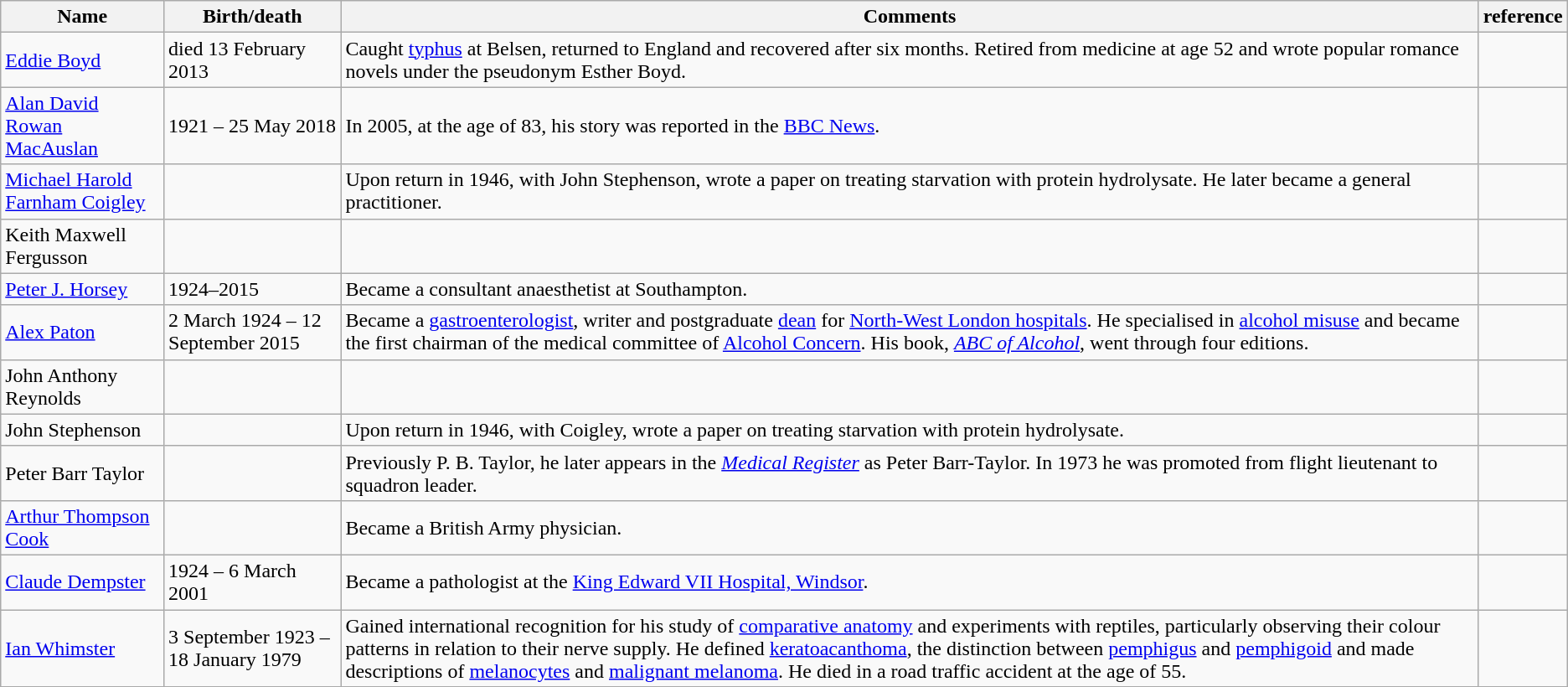<table class="wikitable">
<tr>
<th>Name</th>
<th>Birth/death</th>
<th>Comments</th>
<th>reference</th>
</tr>
<tr>
<td><a href='#'>Eddie Boyd</a></td>
<td>died 13 February 2013</td>
<td>Caught <a href='#'>typhus</a> at Belsen, returned to England and recovered after six months. Retired from medicine at age 52 and wrote popular romance novels under the pseudonym Esther Boyd.</td>
<td></td>
</tr>
<tr>
<td><a href='#'>Alan David Rowan MacAuslan</a></td>
<td>1921 – 25 May 2018</td>
<td>In 2005, at the age of 83, his story was reported in the <a href='#'>BBC News</a>.</td>
<td></td>
</tr>
<tr>
<td><a href='#'>Michael Harold Farnham Coigley</a></td>
<td></td>
<td>Upon return in 1946, with John Stephenson, wrote a paper on treating starvation with protein hydrolysate. He later became a general practitioner.</td>
<td></td>
</tr>
<tr>
<td>Keith Maxwell Fergusson</td>
<td></td>
<td></td>
<td></td>
</tr>
<tr>
<td><a href='#'>Peter J. Horsey</a></td>
<td>1924–2015</td>
<td>Became a consultant anaesthetist at Southampton.</td>
<td></td>
</tr>
<tr>
<td><a href='#'>Alex Paton</a></td>
<td>2 March 1924 – 12 September 2015</td>
<td>Became a <a href='#'>gastroenterologist</a>, writer and postgraduate <a href='#'>dean</a> for <a href='#'>North-West London hospitals</a>. He specialised in <a href='#'>alcohol misuse</a> and became the first chairman of the medical committee of <a href='#'>Alcohol Concern</a>. His book, <em><a href='#'>ABC of Alcohol</a></em>, went through four editions.</td>
<td></td>
</tr>
<tr>
<td>John Anthony Reynolds</td>
<td></td>
<td></td>
<td></td>
</tr>
<tr>
<td>John Stephenson</td>
<td></td>
<td>Upon return in 1946, with Coigley, wrote a paper on treating starvation with protein hydrolysate.</td>
<td></td>
</tr>
<tr>
<td>Peter Barr Taylor</td>
<td></td>
<td>Previously P. B. Taylor, he later appears in the <em><a href='#'>Medical Register</a></em> as Peter Barr-Taylor. In 1973 he was promoted from flight lieutenant to squadron leader.</td>
<td></td>
</tr>
<tr>
<td><a href='#'>Arthur Thompson Cook</a></td>
<td></td>
<td>Became a British Army physician.</td>
<td></td>
</tr>
<tr>
<td><a href='#'>Claude Dempster</a></td>
<td>1924 – 6 March 2001</td>
<td>Became a pathologist at the <a href='#'>King Edward VII Hospital, Windsor</a>.</td>
<td></td>
</tr>
<tr>
<td><a href='#'>Ian Whimster</a></td>
<td>3 September 1923 – 18 January 1979</td>
<td>Gained international recognition for his study of <a href='#'>comparative anatomy</a> and experiments with reptiles, particularly observing their colour patterns in relation to their nerve supply. He defined <a href='#'>keratoacanthoma</a>, the distinction between <a href='#'>pemphigus</a> and <a href='#'>pemphigoid</a> and made descriptions of <a href='#'>melanocytes</a> and <a href='#'>malignant melanoma</a>. He died in a road traffic accident at the age of 55.</td>
<td></td>
</tr>
<tr>
</tr>
</table>
